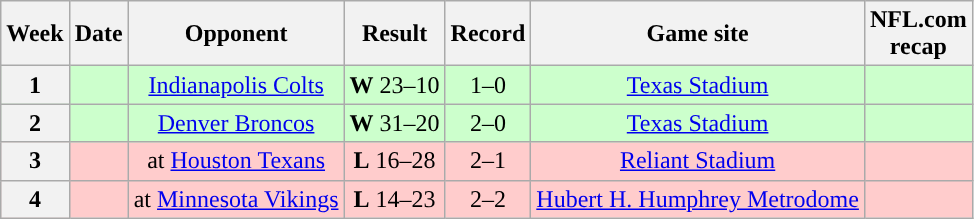<table class="wikitable" style="text-align:center">
<tr>
<th>Week</th>
<th>Date</th>
<th>Opponent</th>
<th>Result</th>
<th>Record</th>
<th>Game site</th>
<th>NFL.com<br>recap</th>
</tr>
<tr style="background: #cfc;">
<th>1</th>
<td></td>
<td><a href='#'>Indianapolis Colts</a></td>
<td><strong>W</strong> 23–10</td>
<td>1–0</td>
<td><a href='#'>Texas Stadium</a></td>
<td></td>
</tr>
<tr style="background: #cfc;">
<th>2</th>
<td></td>
<td><a href='#'>Denver Broncos</a></td>
<td><strong>W</strong> 31–20</td>
<td>2–0</td>
<td><a href='#'>Texas Stadium</a></td>
<td></td>
</tr>
<tr style="background: #fcc;">
<th>3</th>
<td></td>
<td>at <a href='#'>Houston Texans</a></td>
<td><strong>L</strong> 16–28</td>
<td>2–1</td>
<td><a href='#'>Reliant Stadium</a></td>
<td></td>
</tr>
<tr style="background: #fcc;">
<th>4</th>
<td></td>
<td>at <a href='#'>Minnesota Vikings</a></td>
<td><strong>L</strong> 14–23</td>
<td>2–2</td>
<td><a href='#'>Hubert H. Humphrey Metrodome</a></td>
<td></td>
</tr>
</table>
